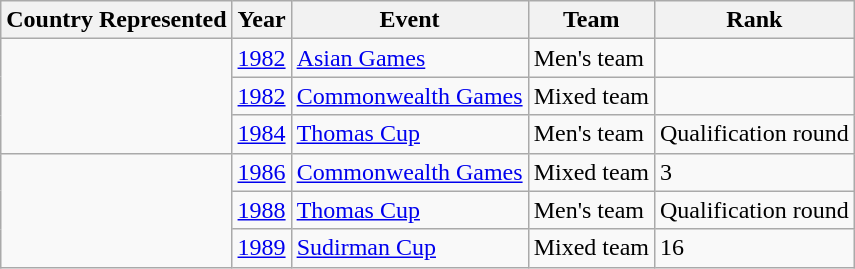<table class=wikitable>
<tr>
<th>Country Represented</th>
<th>Year</th>
<th>Event</th>
<th>Team</th>
<th>Rank</th>
</tr>
<tr>
<td rowspan=3></td>
<td><a href='#'>1982</a></td>
<td><a href='#'>Asian Games</a></td>
<td>Men's team</td>
<td></td>
</tr>
<tr>
<td><a href='#'>1982</a></td>
<td><a href='#'>Commonwealth Games</a></td>
<td>Mixed team</td>
<td></td>
</tr>
<tr>
<td><a href='#'>1984</a></td>
<td><a href='#'>Thomas Cup</a></td>
<td>Men's team</td>
<td>Qualification round</td>
</tr>
<tr>
<td rowspan=3></td>
<td><a href='#'>1986</a></td>
<td><a href='#'>Commonwealth Games</a></td>
<td>Mixed team</td>
<td>3</td>
</tr>
<tr>
<td><a href='#'>1988</a></td>
<td><a href='#'>Thomas Cup</a></td>
<td>Men's team</td>
<td>Qualification round</td>
</tr>
<tr>
<td><a href='#'>1989</a></td>
<td><a href='#'>Sudirman Cup</a></td>
<td>Mixed team</td>
<td>16</td>
</tr>
</table>
